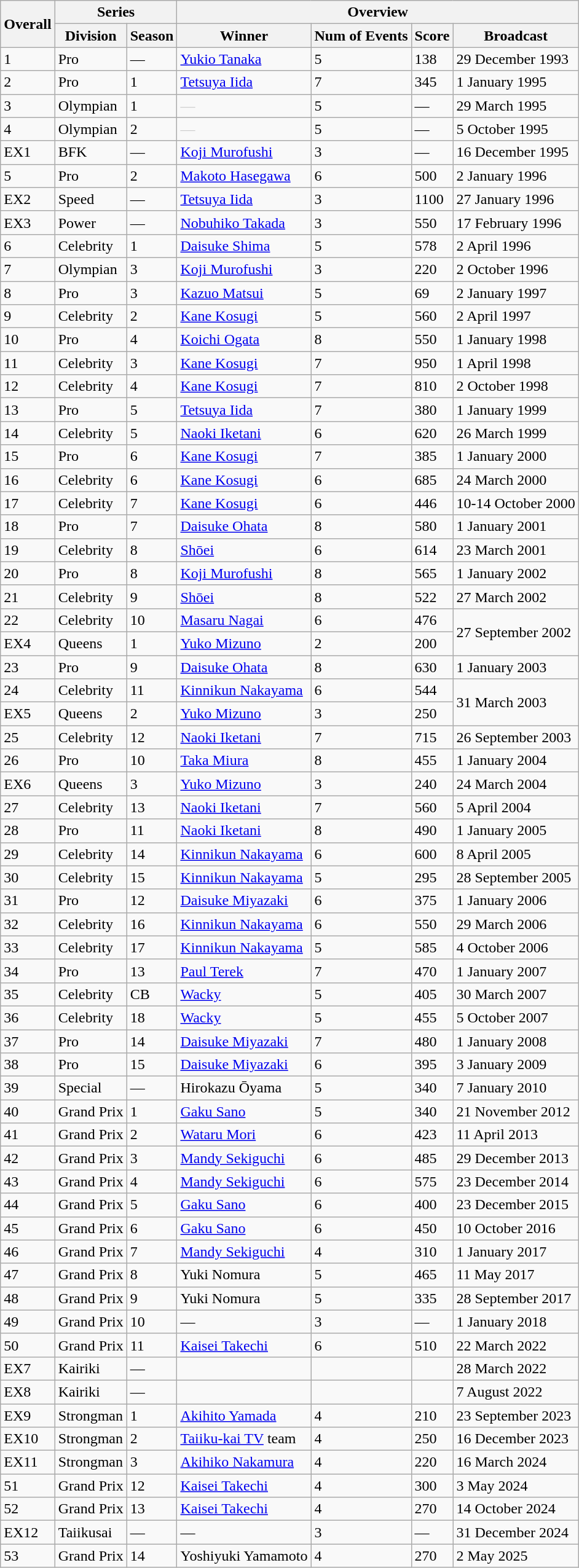<table class="wikitable sortable defaultcenter">
<tr>
<th rowspan="2">Overall</th>
<th colspan="2">Series</th>
<th colspan="4">Overview</th>
</tr>
<tr>
<th>Division</th>
<th>Season</th>
<th>Winner</th>
<th>Num of Events</th>
<th>Score</th>
<th>Broadcast</th>
</tr>
<tr>
<td>1</td>
<td>Pro</td>
<td>—</td>
<td><a href='#'>Yukio Tanaka</a></td>
<td>5</td>
<td>138</td>
<td>29 December 1993</td>
</tr>
<tr>
<td>2</td>
<td>Pro</td>
<td>1</td>
<td><a href='#'>Tetsuya Iida</a></td>
<td>7</td>
<td>345</td>
<td>1 January 1995</td>
</tr>
<tr>
<td>3</td>
<td>Olympian</td>
<td>1</td>
<td style="color:#ccc">—</td>
<td>5</td>
<td>—</td>
<td>29 March 1995</td>
</tr>
<tr>
<td>4</td>
<td>Olympian</td>
<td>2</td>
<td style="color:#ccc">—</td>
<td>5</td>
<td>—</td>
<td>5 October 1995</td>
</tr>
<tr>
<td>EX1</td>
<td>BFK</td>
<td>—</td>
<td><a href='#'>Koji Murofushi</a></td>
<td>3</td>
<td>—</td>
<td>16 December 1995</td>
</tr>
<tr>
<td>5</td>
<td>Pro</td>
<td>2</td>
<td><a href='#'>Makoto Hasegawa</a></td>
<td>6</td>
<td>500</td>
<td>2 January 1996</td>
</tr>
<tr>
<td>EX2</td>
<td>Speed</td>
<td>—</td>
<td><a href='#'>Tetsuya Iida</a></td>
<td>3</td>
<td>1100</td>
<td>27 January 1996</td>
</tr>
<tr>
<td>EX3</td>
<td>Power</td>
<td>—</td>
<td><a href='#'>Nobuhiko Takada</a></td>
<td>3</td>
<td>550</td>
<td>17 February 1996</td>
</tr>
<tr>
<td>6</td>
<td>Celebrity</td>
<td>1</td>
<td><a href='#'>Daisuke Shima</a></td>
<td>5</td>
<td>578</td>
<td>2 April 1996</td>
</tr>
<tr>
<td>7</td>
<td>Olympian</td>
<td>3</td>
<td style="color:#ccc"><a href='#'>Koji Murofushi</a></td>
<td>3</td>
<td>220</td>
<td>2 October 1996</td>
</tr>
<tr>
<td>8</td>
<td>Pro</td>
<td>3</td>
<td><a href='#'>Kazuo Matsui</a></td>
<td>5</td>
<td>69</td>
<td>2 January 1997</td>
</tr>
<tr>
<td>9</td>
<td>Celebrity</td>
<td>2</td>
<td><a href='#'>Kane Kosugi</a></td>
<td>5</td>
<td>560</td>
<td>2 April 1997</td>
</tr>
<tr>
<td>10</td>
<td>Pro</td>
<td>4</td>
<td><a href='#'>Koichi Ogata</a></td>
<td>8</td>
<td>550</td>
<td>1 January 1998</td>
</tr>
<tr>
<td>11</td>
<td>Celebrity</td>
<td>3</td>
<td><a href='#'>Kane Kosugi</a></td>
<td>7</td>
<td>950</td>
<td>1 April 1998</td>
</tr>
<tr>
<td>12</td>
<td>Celebrity</td>
<td>4</td>
<td><a href='#'>Kane Kosugi</a></td>
<td>7</td>
<td>810</td>
<td>2 October 1998</td>
</tr>
<tr>
<td>13</td>
<td>Pro</td>
<td>5</td>
<td><a href='#'>Tetsuya Iida</a></td>
<td>7</td>
<td>380</td>
<td>1 January 1999</td>
</tr>
<tr>
<td>14</td>
<td>Celebrity</td>
<td>5</td>
<td><a href='#'>Naoki Iketani</a></td>
<td>6</td>
<td>620</td>
<td>26 March 1999</td>
</tr>
<tr>
<td>15</td>
<td>Pro</td>
<td>6</td>
<td><a href='#'>Kane Kosugi</a></td>
<td>7</td>
<td>385</td>
<td>1 January 2000</td>
</tr>
<tr>
<td>16</td>
<td>Celebrity</td>
<td>6</td>
<td><a href='#'>Kane Kosugi</a></td>
<td>6</td>
<td>685</td>
<td>24 March 2000</td>
</tr>
<tr>
<td>17</td>
<td>Celebrity</td>
<td>7</td>
<td><a href='#'>Kane Kosugi</a></td>
<td>6</td>
<td>446</td>
<td>10-14 October 2000</td>
</tr>
<tr>
<td>18</td>
<td>Pro</td>
<td>7</td>
<td><a href='#'>Daisuke Ohata</a></td>
<td>8</td>
<td>580</td>
<td>1 January 2001</td>
</tr>
<tr>
<td>19</td>
<td>Celebrity</td>
<td>8</td>
<td><a href='#'>Shōei</a></td>
<td>6</td>
<td>614</td>
<td>23 March 2001</td>
</tr>
<tr>
<td>20</td>
<td>Pro</td>
<td>8</td>
<td><a href='#'>Koji Murofushi</a></td>
<td>8</td>
<td>565</td>
<td>1 January 2002</td>
</tr>
<tr>
<td>21</td>
<td>Celebrity</td>
<td>9</td>
<td><a href='#'>Shōei</a></td>
<td>8</td>
<td>522</td>
<td>27 March 2002</td>
</tr>
<tr>
<td>22</td>
<td>Celebrity</td>
<td>10</td>
<td><a href='#'>Masaru Nagai</a></td>
<td>6</td>
<td>476</td>
<td rowspan="2">27 September 2002</td>
</tr>
<tr>
<td>EX4</td>
<td>Queens</td>
<td>1</td>
<td><a href='#'>Yuko Mizuno</a></td>
<td>2</td>
<td>200</td>
</tr>
<tr>
<td>23</td>
<td>Pro</td>
<td>9</td>
<td><a href='#'>Daisuke Ohata</a></td>
<td>8</td>
<td>630</td>
<td>1 January 2003</td>
</tr>
<tr>
<td>24</td>
<td>Celebrity</td>
<td>11</td>
<td><a href='#'>Kinnikun Nakayama</a></td>
<td>6</td>
<td>544</td>
<td rowspan="2">31 March 2003</td>
</tr>
<tr>
<td>EX5</td>
<td>Queens</td>
<td>2</td>
<td><a href='#'>Yuko Mizuno</a></td>
<td>3</td>
<td>250</td>
</tr>
<tr>
<td>25</td>
<td>Celebrity</td>
<td>12</td>
<td><a href='#'>Naoki Iketani</a></td>
<td>7</td>
<td>715</td>
<td>26 September 2003</td>
</tr>
<tr>
<td>26</td>
<td>Pro</td>
<td>10</td>
<td><a href='#'>Taka Miura</a></td>
<td>8</td>
<td>455</td>
<td>1 January 2004</td>
</tr>
<tr>
<td>EX6</td>
<td>Queens</td>
<td>3</td>
<td><a href='#'>Yuko Mizuno</a></td>
<td>3</td>
<td>240</td>
<td>24 March 2004</td>
</tr>
<tr>
<td>27</td>
<td>Celebrity</td>
<td>13</td>
<td><a href='#'>Naoki Iketani</a></td>
<td>7</td>
<td>560</td>
<td>5 April 2004</td>
</tr>
<tr>
<td>28</td>
<td>Pro</td>
<td>11</td>
<td><a href='#'>Naoki Iketani</a></td>
<td>8</td>
<td>490</td>
<td>1 January 2005</td>
</tr>
<tr>
<td>29</td>
<td>Celebrity</td>
<td>14</td>
<td><a href='#'>Kinnikun Nakayama</a></td>
<td>6</td>
<td>600</td>
<td>8 April 2005</td>
</tr>
<tr>
<td>30</td>
<td>Celebrity</td>
<td>15</td>
<td><a href='#'>Kinnikun Nakayama</a></td>
<td>5</td>
<td>295</td>
<td>28 September 2005</td>
</tr>
<tr>
<td>31</td>
<td>Pro</td>
<td>12</td>
<td><a href='#'>Daisuke Miyazaki</a></td>
<td>6</td>
<td>375</td>
<td>1 January 2006</td>
</tr>
<tr>
<td>32</td>
<td>Celebrity</td>
<td>16</td>
<td><a href='#'>Kinnikun Nakayama</a></td>
<td>6</td>
<td>550</td>
<td>29 March 2006</td>
</tr>
<tr>
<td>33</td>
<td>Celebrity</td>
<td>17</td>
<td><a href='#'>Kinnikun Nakayama</a></td>
<td>5</td>
<td>585</td>
<td>4 October 2006</td>
</tr>
<tr>
<td>34</td>
<td>Pro</td>
<td>13</td>
<td><a href='#'>Paul Terek</a></td>
<td>7</td>
<td>470</td>
<td>1 January 2007</td>
</tr>
<tr>
<td>35</td>
<td>Celebrity</td>
<td>CB</td>
<td><a href='#'>Wacky</a></td>
<td>5</td>
<td>405</td>
<td>30 March 2007</td>
</tr>
<tr>
<td>36</td>
<td>Celebrity</td>
<td>18</td>
<td><a href='#'>Wacky</a></td>
<td>5</td>
<td>455</td>
<td>5 October 2007</td>
</tr>
<tr>
<td>37</td>
<td>Pro</td>
<td>14</td>
<td><a href='#'>Daisuke Miyazaki</a></td>
<td>7</td>
<td>480</td>
<td>1 January 2008</td>
</tr>
<tr>
<td>38</td>
<td>Pro</td>
<td>15</td>
<td><a href='#'>Daisuke Miyazaki</a></td>
<td>6</td>
<td>395</td>
<td>3 January 2009</td>
</tr>
<tr>
<td>39</td>
<td>Special</td>
<td>—</td>
<td>Hirokazu Ōyama</td>
<td>5</td>
<td>340</td>
<td>7 January 2010</td>
</tr>
<tr>
<td>40</td>
<td>Grand Prix</td>
<td>1</td>
<td><a href='#'>Gaku Sano</a></td>
<td>5</td>
<td>340</td>
<td>21 November 2012</td>
</tr>
<tr>
<td>41</td>
<td>Grand Prix</td>
<td>2</td>
<td><a href='#'>Wataru Mori</a></td>
<td>6</td>
<td>423</td>
<td>11 April 2013</td>
</tr>
<tr>
<td>42</td>
<td>Grand Prix</td>
<td>3</td>
<td><a href='#'>Mandy Sekiguchi</a></td>
<td>6</td>
<td>485</td>
<td>29 December 2013</td>
</tr>
<tr>
<td>43</td>
<td>Grand Prix</td>
<td>4</td>
<td><a href='#'>Mandy Sekiguchi</a></td>
<td>6</td>
<td>575</td>
<td>23 December 2014</td>
</tr>
<tr>
<td>44</td>
<td>Grand Prix</td>
<td>5</td>
<td><a href='#'>Gaku Sano</a></td>
<td>6</td>
<td>400</td>
<td>23 December 2015</td>
</tr>
<tr>
<td>45</td>
<td>Grand Prix</td>
<td>6</td>
<td><a href='#'>Gaku Sano</a></td>
<td>6</td>
<td>450</td>
<td>10 October 2016</td>
</tr>
<tr>
<td>46</td>
<td>Grand Prix</td>
<td>7</td>
<td><a href='#'>Mandy Sekiguchi</a></td>
<td>4</td>
<td>310</td>
<td>1 January 2017</td>
</tr>
<tr>
<td>47</td>
<td>Grand Prix</td>
<td>8</td>
<td>Yuki Nomura</td>
<td>5</td>
<td>465</td>
<td>11 May 2017</td>
</tr>
<tr>
<td>48</td>
<td>Grand Prix</td>
<td>9</td>
<td>Yuki Nomura</td>
<td>5</td>
<td>335</td>
<td>28 September 2017</td>
</tr>
<tr>
<td>49</td>
<td>Grand Prix</td>
<td>10</td>
<td>—</td>
<td>3</td>
<td>—</td>
<td>1 January 2018</td>
</tr>
<tr>
<td>50</td>
<td>Grand Prix</td>
<td>11</td>
<td><a href='#'>Kaisei Takechi</a></td>
<td>6</td>
<td>510</td>
<td>22 March 2022</td>
</tr>
<tr>
<td>EX7</td>
<td>Kairiki</td>
<td>—</td>
<td></td>
<td></td>
<td></td>
<td>28 March 2022</td>
</tr>
<tr>
<td>EX8</td>
<td>Kairiki</td>
<td>—</td>
<td></td>
<td></td>
<td></td>
<td>7 August 2022</td>
</tr>
<tr>
<td>EX9</td>
<td>Strongman</td>
<td>1</td>
<td><a href='#'>Akihito Yamada</a></td>
<td>4</td>
<td>210</td>
<td>23 September 2023</td>
</tr>
<tr>
<td>EX10</td>
<td>Strongman</td>
<td>2</td>
<td><a href='#'>Taiiku-kai TV</a> team</td>
<td>4</td>
<td>250</td>
<td>16 December 2023</td>
</tr>
<tr>
<td>EX11</td>
<td>Strongman</td>
<td>3</td>
<td><a href='#'>Akihiko Nakamura</a></td>
<td>4</td>
<td>220</td>
<td>16 March 2024</td>
</tr>
<tr>
<td>51</td>
<td>Grand Prix</td>
<td>12</td>
<td><a href='#'>Kaisei Takechi</a></td>
<td>4</td>
<td>300</td>
<td>3 May 2024</td>
</tr>
<tr>
<td>52</td>
<td>Grand Prix</td>
<td>13</td>
<td><a href='#'>Kaisei Takechi</a></td>
<td>4</td>
<td>270</td>
<td>14 October 2024</td>
</tr>
<tr>
<td>EX12</td>
<td>Taiikusai</td>
<td>—</td>
<td>—</td>
<td>3</td>
<td>—</td>
<td>31 December 2024</td>
</tr>
<tr>
<td>53</td>
<td>Grand Prix</td>
<td>14</td>
<td>Yoshiyuki Yamamoto</td>
<td>4</td>
<td>270</td>
<td>2 May 2025</td>
</tr>
</table>
